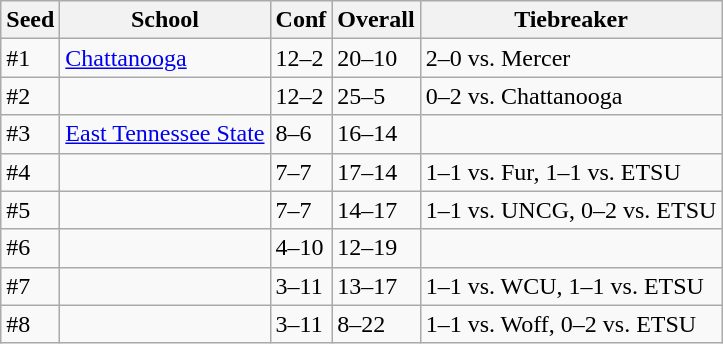<table class="wikitable">
<tr>
<th>Seed</th>
<th>School</th>
<th>Conf</th>
<th>Overall</th>
<th>Tiebreaker</th>
</tr>
<tr>
<td>#1</td>
<td><a href='#'>Chattanooga</a></td>
<td>12–2</td>
<td>20–10</td>
<td>2–0 vs. Mercer</td>
</tr>
<tr>
<td>#2</td>
<td></td>
<td>12–2</td>
<td>25–5</td>
<td>0–2 vs. Chattanooga</td>
</tr>
<tr>
<td>#3</td>
<td><a href='#'>East Tennessee State</a></td>
<td>8–6</td>
<td>16–14</td>
<td></td>
</tr>
<tr>
<td>#4</td>
<td></td>
<td>7–7</td>
<td>17–14</td>
<td>1–1 vs. Fur, 1–1 vs. ETSU</td>
</tr>
<tr>
<td>#5</td>
<td></td>
<td>7–7</td>
<td>14–17</td>
<td>1–1 vs. UNCG, 0–2 vs. ETSU</td>
</tr>
<tr>
<td>#6</td>
<td></td>
<td>4–10</td>
<td>12–19</td>
<td></td>
</tr>
<tr>
<td>#7</td>
<td></td>
<td>3–11</td>
<td>13–17</td>
<td>1–1 vs. WCU, 1–1 vs. ETSU</td>
</tr>
<tr>
<td>#8</td>
<td></td>
<td>3–11</td>
<td>8–22</td>
<td>1–1 vs. Woff, 0–2 vs. ETSU</td>
</tr>
</table>
